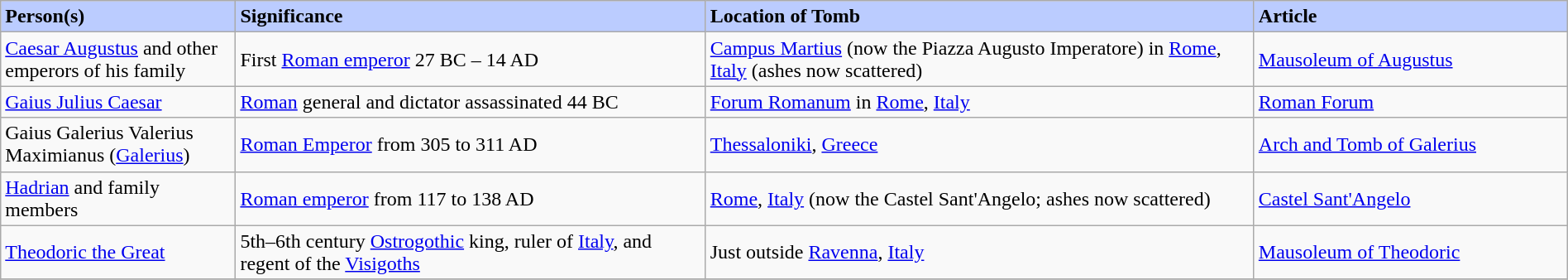<table class="wikitable" width="100%" border="1" cellspacing="0" cellpadding="2">
<tr>
<td width="15%" bgcolor="#bbccff"><strong>Person(s)</strong></td>
<td width="30%" bgcolor="#bbccff"><strong>Significance</strong></td>
<td width="35%" bgcolor="#bbccff"><strong>Location of Tomb</strong></td>
<td width="20%" bgcolor="#bbccff"><strong>Article</strong></td>
</tr>
<tr>
<td><a href='#'>Caesar Augustus</a> and other emperors of his family</td>
<td>First <a href='#'>Roman emperor</a> 27 BC – 14 AD</td>
<td><a href='#'>Campus Martius</a> (now the Piazza Augusto Imperatore) in <a href='#'>Rome</a>, <a href='#'>Italy</a> (ashes now scattered)</td>
<td><a href='#'>Mausoleum of Augustus</a></td>
</tr>
<tr>
<td><a href='#'>Gaius Julius Caesar</a></td>
<td><a href='#'>Roman</a> general and dictator assassinated 44 BC</td>
<td><a href='#'>Forum Romanum</a> in <a href='#'>Rome</a>, <a href='#'>Italy</a></td>
<td><a href='#'>Roman Forum</a></td>
</tr>
<tr>
<td>Gaius Galerius Valerius Maximianus (<a href='#'>Galerius</a>)</td>
<td><a href='#'>Roman Emperor</a> from 305 to 311 AD</td>
<td><a href='#'>Thessaloniki</a>, <a href='#'>Greece</a></td>
<td><a href='#'>Arch and Tomb of Galerius</a></td>
</tr>
<tr>
<td><a href='#'>Hadrian</a> and family members</td>
<td><a href='#'>Roman emperor</a> from 117 to 138 AD</td>
<td><a href='#'>Rome</a>, <a href='#'>Italy</a> (now the Castel Sant'Angelo; ashes now scattered)</td>
<td><a href='#'>Castel Sant'Angelo</a></td>
</tr>
<tr>
<td><a href='#'>Theodoric the Great</a></td>
<td>5th–6th century <a href='#'>Ostrogothic</a> king, ruler of <a href='#'>Italy</a>, and regent of the <a href='#'>Visigoths</a></td>
<td>Just outside <a href='#'>Ravenna</a>, <a href='#'>Italy</a></td>
<td><a href='#'>Mausoleum of Theodoric</a></td>
</tr>
<tr>
</tr>
</table>
